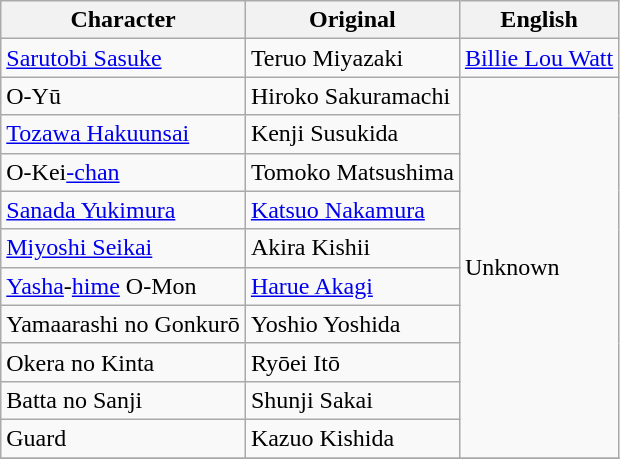<table class="wikitable">
<tr>
<th>Character</th>
<th>Original</th>
<th>English</th>
</tr>
<tr>
<td><a href='#'>Sarutobi Sasuke</a></td>
<td>Teruo Miyazaki</td>
<td><a href='#'>Billie Lou Watt</a></td>
</tr>
<tr>
<td>O-Yū</td>
<td>Hiroko Sakuramachi</td>
<td rowspan="10">Unknown</td>
</tr>
<tr>
<td><a href='#'>Tozawa Hakuunsai</a></td>
<td>Kenji Susukida</td>
</tr>
<tr>
<td>O-Kei<a href='#'>-chan</a></td>
<td>Tomoko Matsushima</td>
</tr>
<tr>
<td><a href='#'>Sanada Yukimura</a></td>
<td><a href='#'>Katsuo Nakamura</a></td>
</tr>
<tr>
<td><a href='#'>Miyoshi Seikai</a></td>
<td>Akira Kishii</td>
</tr>
<tr>
<td><a href='#'>Yasha</a>-<a href='#'>hime</a> O-Mon</td>
<td><a href='#'>Harue Akagi</a></td>
</tr>
<tr>
<td>Yamaarashi no Gonkurō</td>
<td>Yoshio Yoshida</td>
</tr>
<tr>
<td>Okera no Kinta</td>
<td>Ryōei Itō</td>
</tr>
<tr>
<td>Batta no Sanji</td>
<td>Shunji Sakai</td>
</tr>
<tr>
<td>Guard</td>
<td>Kazuo Kishida</td>
</tr>
<tr>
</tr>
</table>
